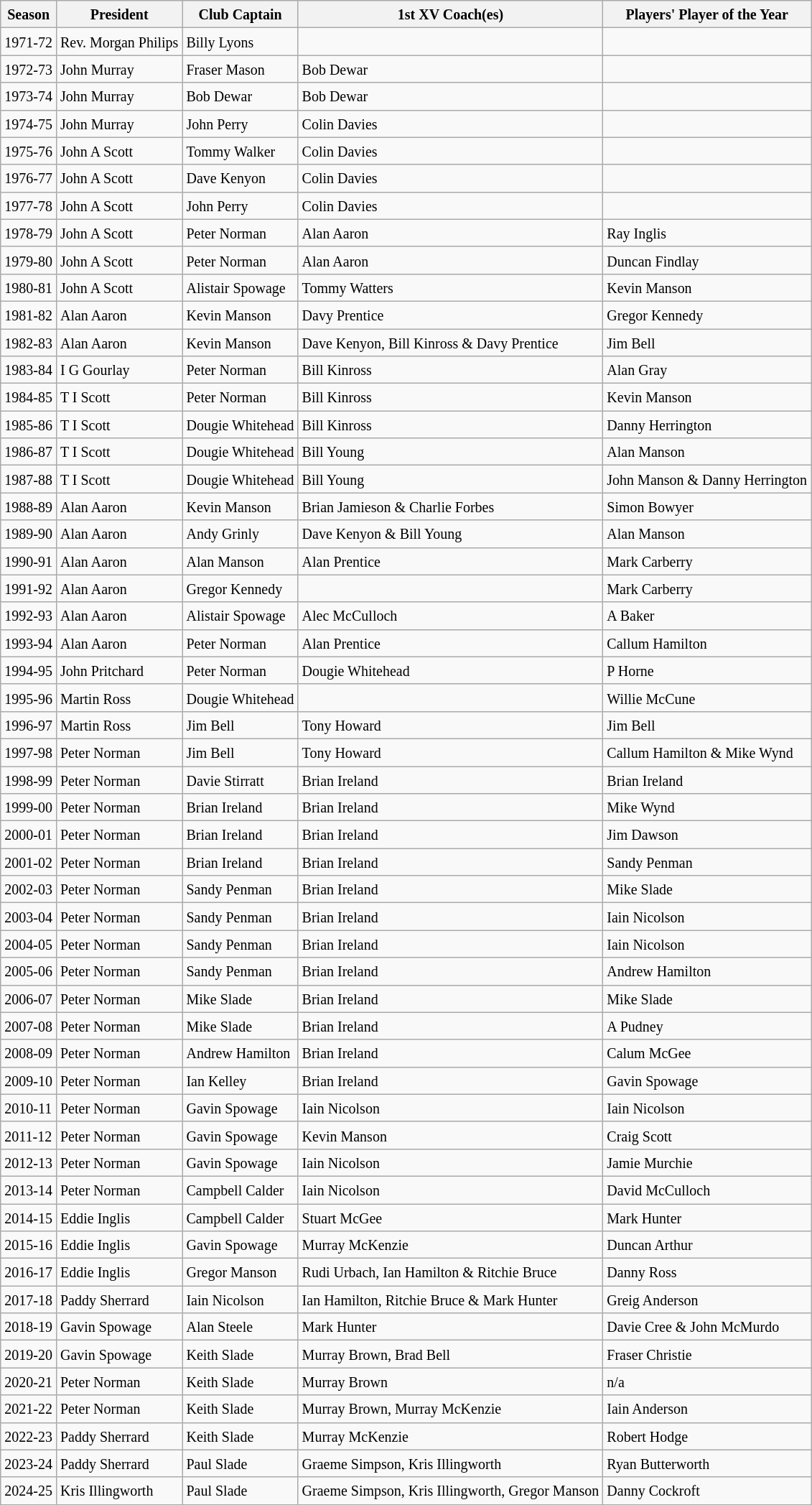<table class="wikitable">
<tr>
<th><small>Season</small></th>
<th><small>President</small></th>
<th><small>Club Captain</small></th>
<th><small>1st XV Coach(es)</small></th>
<th><small>Players' Player of the Year</small></th>
</tr>
<tr>
<td><small>1971-72</small></td>
<td><small>Rev. Morgan Philips</small></td>
<td><small>Billy Lyons</small></td>
<td></td>
<td></td>
</tr>
<tr>
<td><small>1972-73</small></td>
<td><small>John Murray</small></td>
<td><small>Fraser Mason</small></td>
<td><small>Bob Dewar</small></td>
<td></td>
</tr>
<tr>
<td><small>1973-74</small></td>
<td><small>John Murray</small></td>
<td><small>Bob Dewar</small></td>
<td><small>Bob Dewar</small></td>
<td></td>
</tr>
<tr>
<td><small>1974-75</small></td>
<td><small>John Murray</small></td>
<td><small>John Perry</small></td>
<td><small>Colin Davies</small></td>
<td></td>
</tr>
<tr>
<td><small>1975-76</small></td>
<td><small>John A Scott</small></td>
<td><small>Tommy Walker</small></td>
<td><small>Colin Davies</small></td>
<td></td>
</tr>
<tr>
<td><small>1976-77</small></td>
<td><small>John A Scott</small></td>
<td><small>Dave Kenyon</small></td>
<td><small>Colin Davies</small></td>
<td></td>
</tr>
<tr>
<td><small>1977-78</small></td>
<td><small>John A Scott</small></td>
<td><small>John Perry</small></td>
<td><small>Colin Davies</small></td>
<td></td>
</tr>
<tr>
<td><small>1978-79</small></td>
<td><small>John A Scott</small></td>
<td><small>Peter Norman</small></td>
<td><small>Alan Aaron</small></td>
<td><small>Ray Inglis</small></td>
</tr>
<tr>
<td><small>1979-80</small></td>
<td><small>John A Scott</small></td>
<td><small>Peter Norman</small></td>
<td><small>Alan Aaron</small></td>
<td><small>Duncan Findlay</small></td>
</tr>
<tr>
<td><small>1980-81</small></td>
<td><small>John A Scott</small></td>
<td><small>Alistair Spowage</small></td>
<td><small>Tommy Watters</small></td>
<td><small>Kevin Manson</small></td>
</tr>
<tr>
<td><small>1981-82</small></td>
<td><small>Alan Aaron</small></td>
<td><small>Kevin Manson</small></td>
<td><small>Davy Prentice</small></td>
<td><small>Gregor Kennedy</small></td>
</tr>
<tr>
<td><small>1982-83</small></td>
<td><small>Alan Aaron</small></td>
<td><small>Kevin Manson</small></td>
<td><small>Dave Kenyon, Bill Kinross & Davy Prentice</small></td>
<td><small>Jim Bell</small></td>
</tr>
<tr>
<td><small>1983-84</small></td>
<td><small>I G Gourlay</small></td>
<td><small>Peter Norman</small></td>
<td><small>Bill Kinross</small></td>
<td><small>Alan Gray</small></td>
</tr>
<tr>
<td><small>1984-85</small></td>
<td><small>T I Scott</small></td>
<td><small>Peter Norman</small></td>
<td><small>Bill Kinross</small></td>
<td><small>Kevin Manson</small></td>
</tr>
<tr>
<td><small>1985-86</small></td>
<td><small>T I Scott</small></td>
<td><small>Dougie Whitehead</small></td>
<td><small>Bill Kinross</small></td>
<td><small>Danny Herrington</small></td>
</tr>
<tr>
<td><small>1986-87</small></td>
<td><small>T I Scott</small></td>
<td><small>Dougie Whitehead</small></td>
<td><small>Bill Young</small></td>
<td><small>Alan Manson</small></td>
</tr>
<tr>
<td><small>1987-88</small></td>
<td><small>T I Scott</small></td>
<td><small>Dougie Whitehead</small></td>
<td><small>Bill Young</small></td>
<td><small>John Manson & Danny Herrington</small></td>
</tr>
<tr>
<td><small>1988-89</small></td>
<td><small>Alan Aaron</small></td>
<td><small>Kevin Manson</small></td>
<td><small>Brian Jamieson & Charlie Forbes</small></td>
<td><small>Simon Bowyer</small></td>
</tr>
<tr>
<td><small>1989-90</small></td>
<td><small>Alan Aaron</small></td>
<td><small>Andy Grinly</small></td>
<td><small>Dave Kenyon & Bill Young</small></td>
<td><small>Alan Manson</small></td>
</tr>
<tr>
<td><small>1990-91</small></td>
<td><small>Alan Aaron</small></td>
<td><small>Alan Manson</small></td>
<td><small>Alan Prentice</small></td>
<td><small>Mark Carberry</small></td>
</tr>
<tr>
<td><small>1991-92</small></td>
<td><small>Alan Aaron</small></td>
<td><small>Gregor Kennedy</small></td>
<td></td>
<td><small>Mark Carberry</small></td>
</tr>
<tr>
<td><small>1992-93</small></td>
<td><small>Alan Aaron</small></td>
<td><small>Alistair Spowage</small></td>
<td><small>Alec McCulloch</small></td>
<td><small>A Baker</small></td>
</tr>
<tr>
<td><small>1993-94</small></td>
<td><small>Alan Aaron</small></td>
<td><small>Peter Norman</small></td>
<td><small>Alan Prentice</small></td>
<td><small>Callum Hamilton</small></td>
</tr>
<tr>
<td><small>1994-95</small></td>
<td><small>John Pritchard</small></td>
<td><small>Peter Norman</small></td>
<td><small>Dougie Whitehead</small></td>
<td><small>P Horne</small></td>
</tr>
<tr>
<td><small>1995-96</small></td>
<td><small>Martin Ross</small></td>
<td><small>Dougie Whitehead</small></td>
<td></td>
<td><small>Willie McCune</small></td>
</tr>
<tr>
<td><small>1996-97</small></td>
<td><small>Martin Ross</small></td>
<td><small>Jim Bell</small></td>
<td><small>Tony Howard</small></td>
<td><small>Jim Bell</small></td>
</tr>
<tr>
<td><small>1997-98</small></td>
<td><small>Peter Norman</small></td>
<td><small>Jim Bell</small></td>
<td><small>Tony Howard</small></td>
<td><small>Callum Hamilton & Mike Wynd</small></td>
</tr>
<tr>
<td><small>1998-99</small></td>
<td><small>Peter Norman</small></td>
<td><small>Davie Stirratt</small></td>
<td><small>Brian Ireland</small></td>
<td><small>Brian Ireland</small></td>
</tr>
<tr>
<td><small>1999-00</small></td>
<td><small>Peter Norman</small></td>
<td><small>Brian Ireland</small></td>
<td><small>Brian Ireland</small></td>
<td><small>Mike Wynd</small></td>
</tr>
<tr>
<td><small>2000-01</small></td>
<td><small>Peter Norman</small></td>
<td><small>Brian Ireland</small></td>
<td><small>Brian Ireland</small></td>
<td><small>Jim Dawson</small></td>
</tr>
<tr>
<td><small>2001-02</small></td>
<td><small>Peter Norman</small></td>
<td><small>Brian Ireland</small></td>
<td><small>Brian Ireland</small></td>
<td><small>Sandy Penman</small></td>
</tr>
<tr>
<td><small>2002-03</small></td>
<td><small>Peter Norman</small></td>
<td><small>Sandy Penman</small></td>
<td><small>Brian Ireland</small></td>
<td><small>Mike Slade</small></td>
</tr>
<tr>
<td><small>2003-04</small></td>
<td><small>Peter Norman</small></td>
<td><small>Sandy Penman</small></td>
<td><small>Brian Ireland</small></td>
<td><small>Iain Nicolson</small></td>
</tr>
<tr>
<td><small>2004-05</small></td>
<td><small>Peter Norman</small></td>
<td><small>Sandy Penman</small></td>
<td><small>Brian Ireland</small></td>
<td><small>Iain Nicolson</small></td>
</tr>
<tr>
<td><small>2005-06</small></td>
<td><small>Peter Norman</small></td>
<td><small>Sandy Penman</small></td>
<td><small>Brian Ireland</small></td>
<td><small>Andrew Hamilton</small></td>
</tr>
<tr>
<td><small>2006-07</small></td>
<td><small>Peter Norman</small></td>
<td><small>Mike Slade</small></td>
<td><small>Brian Ireland</small></td>
<td><small>Mike Slade</small></td>
</tr>
<tr>
<td><small>2007-08</small></td>
<td><small>Peter Norman</small></td>
<td><small>Mike Slade</small></td>
<td><small>Brian Ireland</small></td>
<td><small>A Pudney</small></td>
</tr>
<tr>
<td><small>2008-09</small></td>
<td><small>Peter Norman</small></td>
<td><small>Andrew Hamilton</small></td>
<td><small>Brian Ireland</small></td>
<td><small>Calum McGee</small></td>
</tr>
<tr>
<td><small>2009-10</small></td>
<td><small>Peter Norman</small></td>
<td><small>Ian Kelley</small></td>
<td><small>Brian Ireland</small></td>
<td><small>Gavin Spowage</small></td>
</tr>
<tr>
<td><small>2010-11</small></td>
<td><small>Peter Norman</small></td>
<td><small>Gavin Spowage</small></td>
<td><small>Iain Nicolson</small></td>
<td><small>Iain Nicolson</small></td>
</tr>
<tr>
<td><small>2011-12</small></td>
<td><small>Peter Norman</small></td>
<td><small>Gavin Spowage</small></td>
<td><small>Kevin Manson</small></td>
<td><small>Craig Scott</small></td>
</tr>
<tr>
<td><small>2012-13</small></td>
<td><small>Peter Norman</small></td>
<td><small>Gavin Spowage</small></td>
<td><small>Iain Nicolson</small></td>
<td><small>Jamie Murchie</small></td>
</tr>
<tr>
<td><small>2013-14</small></td>
<td><small>Peter Norman</small></td>
<td><small>Campbell Calder</small></td>
<td><small>Iain Nicolson</small></td>
<td><small>David McCulloch</small></td>
</tr>
<tr>
<td><small>2014-15</small></td>
<td><small>Eddie Inglis</small></td>
<td><small>Campbell Calder</small></td>
<td><small>Stuart McGee</small></td>
<td><small>Mark Hunter</small></td>
</tr>
<tr>
<td><small>2015-16</small></td>
<td><small>Eddie Inglis</small></td>
<td><small>Gavin Spowage</small></td>
<td><small>Murray McKenzie</small></td>
<td><small>Duncan Arthur</small></td>
</tr>
<tr>
<td><small>2016-17</small></td>
<td><small>Eddie Inglis</small></td>
<td><small>Gregor Manson</small></td>
<td><small>Rudi Urbach, Ian Hamilton & Ritchie Bruce</small></td>
<td><small>Danny Ross</small></td>
</tr>
<tr>
<td><small>2017-18</small></td>
<td><small>Paddy Sherrard</small></td>
<td><small>Iain Nicolson</small></td>
<td><small>Ian Hamilton, Ritchie Bruce & Mark Hunter</small></td>
<td><small>Greig Anderson</small></td>
</tr>
<tr>
<td><small>2018-19</small></td>
<td><small>Gavin Spowage</small></td>
<td><small>Alan Steele</small></td>
<td><small>Mark Hunter</small></td>
<td><small>Davie Cree & John McMurdo</small></td>
</tr>
<tr>
<td><small>2019-20</small></td>
<td><small>Gavin Spowage</small></td>
<td><small>Keith Slade</small></td>
<td><small>Murray Brown, Brad Bell</small></td>
<td><small>Fraser Christie</small></td>
</tr>
<tr>
<td><small>2020-21</small></td>
<td><small>Peter Norman</small></td>
<td><small>Keith Slade</small></td>
<td><small>Murray Brown</small></td>
<td><small>n/a</small></td>
</tr>
<tr>
<td><small>2021-22</small></td>
<td><small>Peter Norman</small></td>
<td><small>Keith Slade</small></td>
<td><small>Murray Brown, Murray McKenzie</small></td>
<td><small>Iain Anderson</small></td>
</tr>
<tr>
<td><small>2022-23</small></td>
<td><small>Paddy Sherrard</small></td>
<td><small>Keith Slade</small></td>
<td><small>Murray McKenzie</small></td>
<td><small>Robert Hodge</small></td>
</tr>
<tr>
<td><small>2023-24</small></td>
<td><small>Paddy Sherrard</small></td>
<td><small>Paul Slade</small></td>
<td><small>Graeme Simpson, Kris Illingworth</small></td>
<td><small>Ryan Butterworth</small></td>
</tr>
<tr>
<td><small>2024-25</small></td>
<td><small>Kris Illingworth</small></td>
<td><small>Paul Slade</small></td>
<td><small>Graeme Simpson, Kris Illingworth, Gregor Manson</small></td>
<td><small>Danny Cockroft</small></td>
</tr>
</table>
